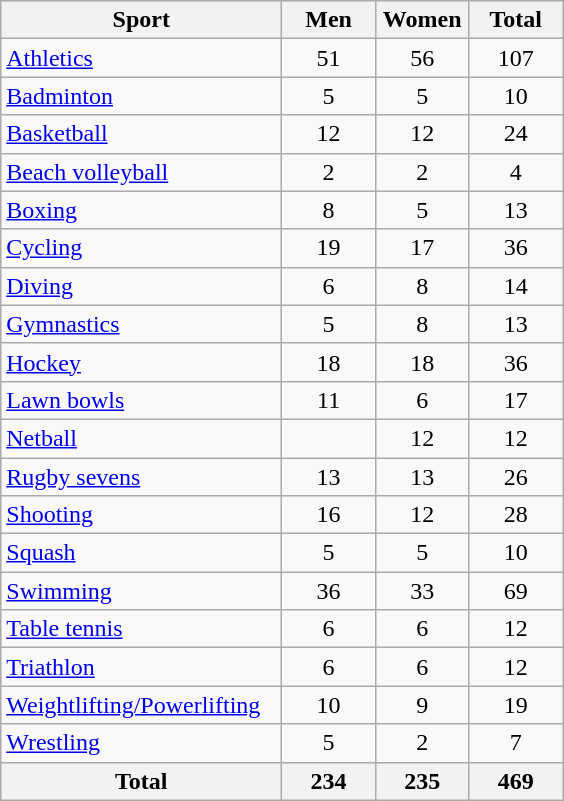<table class="wikitable sortable" style="text-align:center;">
<tr>
<th width=180>Sport</th>
<th width=55>Men</th>
<th width=55>Women</th>
<th width=55>Total</th>
</tr>
<tr>
<td align=left><a href='#'>Athletics</a></td>
<td>51</td>
<td>56</td>
<td>107</td>
</tr>
<tr>
<td align=left><a href='#'>Badminton</a></td>
<td>5</td>
<td>5</td>
<td>10</td>
</tr>
<tr>
<td align=left><a href='#'>Basketball</a></td>
<td>12</td>
<td>12</td>
<td>24</td>
</tr>
<tr>
<td align=left><a href='#'>Beach volleyball</a></td>
<td>2</td>
<td>2</td>
<td>4</td>
</tr>
<tr>
<td align=left><a href='#'>Boxing</a></td>
<td>8</td>
<td>5</td>
<td>13</td>
</tr>
<tr>
<td align=left><a href='#'>Cycling</a></td>
<td>19</td>
<td>17</td>
<td>36</td>
</tr>
<tr>
<td align=left><a href='#'>Diving</a></td>
<td>6</td>
<td>8</td>
<td>14</td>
</tr>
<tr>
<td align=left><a href='#'>Gymnastics</a></td>
<td>5</td>
<td>8</td>
<td>13</td>
</tr>
<tr>
<td align=left><a href='#'>Hockey</a></td>
<td>18</td>
<td>18</td>
<td>36</td>
</tr>
<tr>
<td align=left><a href='#'>Lawn bowls</a></td>
<td>11</td>
<td>6</td>
<td>17</td>
</tr>
<tr>
<td align=left><a href='#'>Netball</a></td>
<td></td>
<td>12</td>
<td>12</td>
</tr>
<tr>
<td align=left><a href='#'>Rugby sevens</a></td>
<td>13</td>
<td>13</td>
<td>26</td>
</tr>
<tr>
<td align=left><a href='#'>Shooting</a></td>
<td>16</td>
<td>12</td>
<td>28</td>
</tr>
<tr>
<td align=left><a href='#'>Squash</a></td>
<td>5</td>
<td>5</td>
<td>10</td>
</tr>
<tr>
<td align=left><a href='#'>Swimming</a></td>
<td>36</td>
<td>33</td>
<td>69</td>
</tr>
<tr>
<td align=left><a href='#'>Table tennis</a></td>
<td>6</td>
<td>6</td>
<td>12</td>
</tr>
<tr>
<td align=left><a href='#'>Triathlon</a></td>
<td>6</td>
<td>6</td>
<td>12</td>
</tr>
<tr>
<td align=left><a href='#'>Weightlifting/Powerlifting</a></td>
<td>10</td>
<td>9</td>
<td>19</td>
</tr>
<tr>
<td align=left><a href='#'>Wrestling</a></td>
<td>5</td>
<td>2</td>
<td>7</td>
</tr>
<tr>
<th>Total</th>
<th>234</th>
<th>235</th>
<th>469</th>
</tr>
</table>
